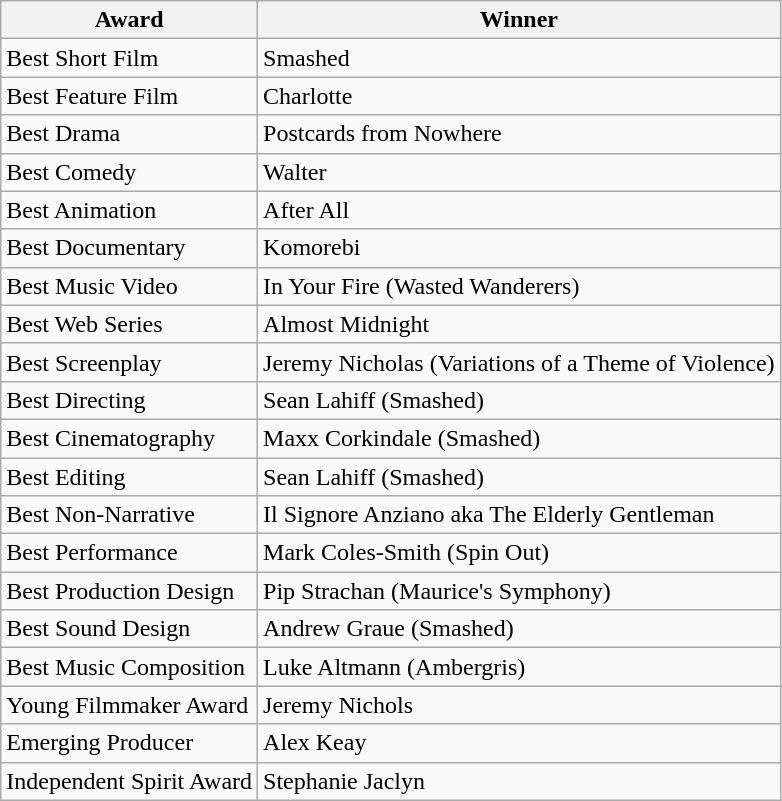<table class="wikitable">
<tr>
<th>Award</th>
<th>Winner</th>
</tr>
<tr>
<td>Best Short Film</td>
<td>Smashed</td>
</tr>
<tr>
<td>Best Feature Film</td>
<td>Charlotte</td>
</tr>
<tr>
<td>Best Drama</td>
<td>Postcards from Nowhere</td>
</tr>
<tr>
<td>Best Comedy</td>
<td>Walter</td>
</tr>
<tr>
<td>Best Animation</td>
<td>After All</td>
</tr>
<tr>
<td>Best  Documentary</td>
<td>Komorebi</td>
</tr>
<tr>
<td>Best Music  Video</td>
<td>In Your Fire (Wasted Wanderers)</td>
</tr>
<tr>
<td>Best Web Series</td>
<td>Almost Midnight</td>
</tr>
<tr>
<td>Best  Screenplay</td>
<td>Jeremy Nicholas (Variations of a Theme of Violence)</td>
</tr>
<tr>
<td>Best Directing</td>
<td>Sean Lahiff (Smashed)</td>
</tr>
<tr>
<td>Best  Cinematography</td>
<td>Maxx Corkindale (Smashed)</td>
</tr>
<tr>
<td>Best Editing</td>
<td>Sean Lahiff (Smashed)</td>
</tr>
<tr>
<td>Best Non-Narrative</td>
<td>Il Signore Anziano aka The Elderly Gentleman</td>
</tr>
<tr>
<td>Best Performance</td>
<td>Mark Coles-Smith (Spin Out)</td>
</tr>
<tr>
<td>Best  Production Design</td>
<td>Pip Strachan (Maurice's Symphony)</td>
</tr>
<tr>
<td>Best Sound  Design</td>
<td>Andrew Graue (Smashed)</td>
</tr>
<tr>
<td>Best Music  Composition</td>
<td>Luke Altmann (Ambergris)</td>
</tr>
<tr>
<td>Young  Filmmaker Award</td>
<td>Jeremy Nichols</td>
</tr>
<tr>
<td>Emerging  Producer</td>
<td>Alex Keay</td>
</tr>
<tr>
<td>Independent Spirit Award</td>
<td>Stephanie Jaclyn</td>
</tr>
</table>
